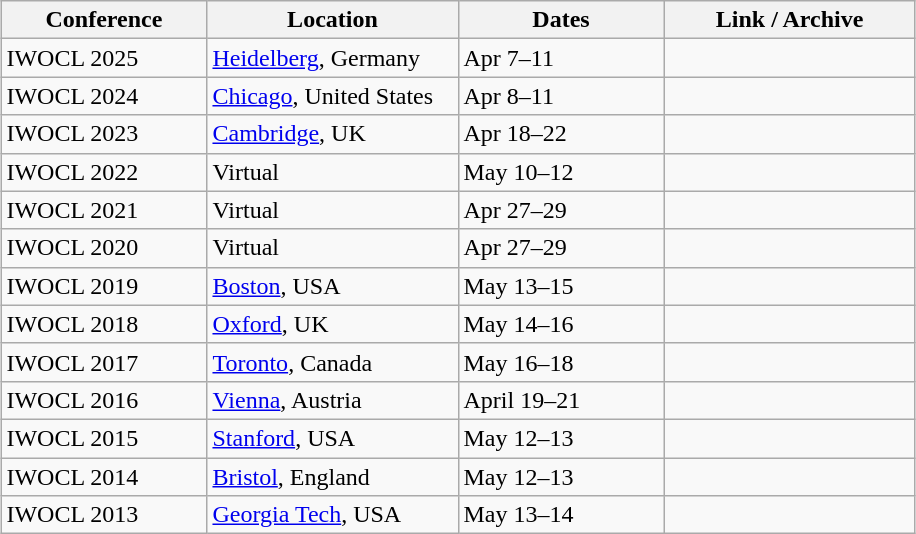<table class="wikitable" style="margin:auto;">
<tr>
<th style="width:130px;">Conference</th>
<th style="width:160px;">Location</th>
<th style="width:130px;">Dates</th>
<th style="width:160px;">Link / Archive</th>
</tr>
<tr>
<td>IWOCL 2025</td>
<td><a href='#'>Heidelberg</a>, Germany</td>
<td>Apr 7–11</td>
<td></td>
</tr>
<tr>
<td>IWOCL 2024</td>
<td><a href='#'>Chicago</a>, United States</td>
<td>Apr 8–11</td>
<td></td>
</tr>
<tr>
<td>IWOCL 2023</td>
<td><a href='#'>Cambridge</a>, UK</td>
<td>Apr 18–22</td>
<td></td>
</tr>
<tr>
<td>IWOCL 2022</td>
<td>Virtual</td>
<td>May 10–12</td>
<td></td>
</tr>
<tr>
<td>IWOCL 2021</td>
<td>Virtual</td>
<td>Apr 27–29</td>
<td></td>
</tr>
<tr>
<td>IWOCL 2020</td>
<td>Virtual</td>
<td>Apr 27–29</td>
<td></td>
</tr>
<tr>
<td>IWOCL 2019</td>
<td><a href='#'>Boston</a>, USA</td>
<td>May 13–15</td>
<td></td>
</tr>
<tr>
<td>IWOCL 2018</td>
<td><a href='#'>Oxford</a>, UK</td>
<td>May 14–16</td>
<td></td>
</tr>
<tr>
<td>IWOCL 2017</td>
<td><a href='#'>Toronto</a>, Canada</td>
<td>May 16–18</td>
<td></td>
</tr>
<tr>
<td>IWOCL 2016</td>
<td><a href='#'>Vienna</a>, Austria</td>
<td>April 19–21</td>
<td></td>
</tr>
<tr>
<td>IWOCL 2015</td>
<td><a href='#'>Stanford</a>, USA</td>
<td>May 12–13</td>
<td></td>
</tr>
<tr>
<td>IWOCL 2014</td>
<td><a href='#'>Bristol</a>, England</td>
<td>May 12–13</td>
<td></td>
</tr>
<tr>
<td>IWOCL 2013</td>
<td><a href='#'>Georgia Tech</a>, USA</td>
<td>May 13–14</td>
<td></td>
</tr>
</table>
